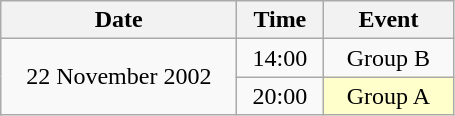<table class = "wikitable" style="text-align:center;">
<tr>
<th width=150>Date</th>
<th width=50>Time</th>
<th width=80>Event</th>
</tr>
<tr>
<td rowspan=2>22 November 2002</td>
<td>14:00</td>
<td>Group B</td>
</tr>
<tr>
<td>20:00</td>
<td bgcolor=ffffcc>Group A</td>
</tr>
</table>
